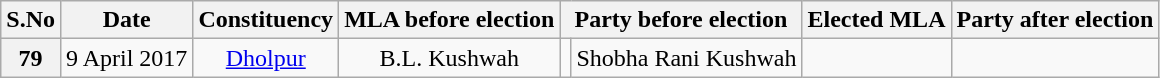<table class="wikitable sortable" style="text-align:center;">
<tr>
<th>S.No</th>
<th>Date</th>
<th>Constituency</th>
<th>MLA before election</th>
<th colspan="2">Party before election</th>
<th>Elected MLA</th>
<th colspan="2">Party after election</th>
</tr>
<tr>
<th>79</th>
<td>9 April 2017</td>
<td><a href='#'>Dholpur</a></td>
<td>B.L. Kushwah</td>
<td></td>
<td>Shobha Rani Kushwah</td>
<td></td>
</tr>
</table>
